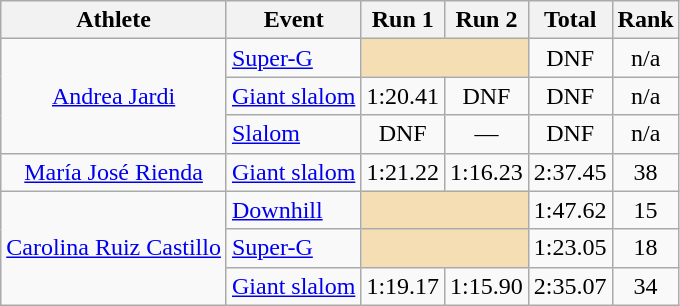<table class="wikitable" border="1">
<tr>
<th>Athlete</th>
<th>Event</th>
<th>Run 1</th>
<th>Run 2</th>
<th>Total</th>
<th>Rank</th>
</tr>
<tr align=center>
<td rowspan=3><a href='#'>Andrea Jardi</a></td>
<td align=left><a href='#'>Super-G</a></td>
<td colspan=2 bgcolor=wheat></td>
<td>DNF</td>
<td>n/a</td>
</tr>
<tr align=center>
<td align=left><a href='#'>Giant slalom</a></td>
<td>1:20.41</td>
<td>DNF</td>
<td>DNF</td>
<td>n/a</td>
</tr>
<tr align=center>
<td align=left><a href='#'>Slalom</a></td>
<td>DNF</td>
<td>—</td>
<td>DNF</td>
<td>n/a</td>
</tr>
<tr align=center>
<td rowspan=1><a href='#'>María José Rienda</a></td>
<td align=left><a href='#'>Giant slalom</a></td>
<td>1:21.22</td>
<td>1:16.23</td>
<td>2:37.45</td>
<td>38</td>
</tr>
<tr align=center>
<td rowspan=3><a href='#'>Carolina Ruiz Castillo</a></td>
<td align=left><a href='#'>Downhill</a></td>
<td colspan=2 bgcolor=wheat></td>
<td>1:47.62</td>
<td>15</td>
</tr>
<tr align=center>
<td align=left><a href='#'>Super-G</a></td>
<td colspan=2 bgcolor=wheat></td>
<td>1:23.05</td>
<td>18</td>
</tr>
<tr align=center>
<td align=left><a href='#'>Giant slalom</a></td>
<td>1:19.17</td>
<td>1:15.90</td>
<td>2:35.07</td>
<td>34</td>
</tr>
</table>
